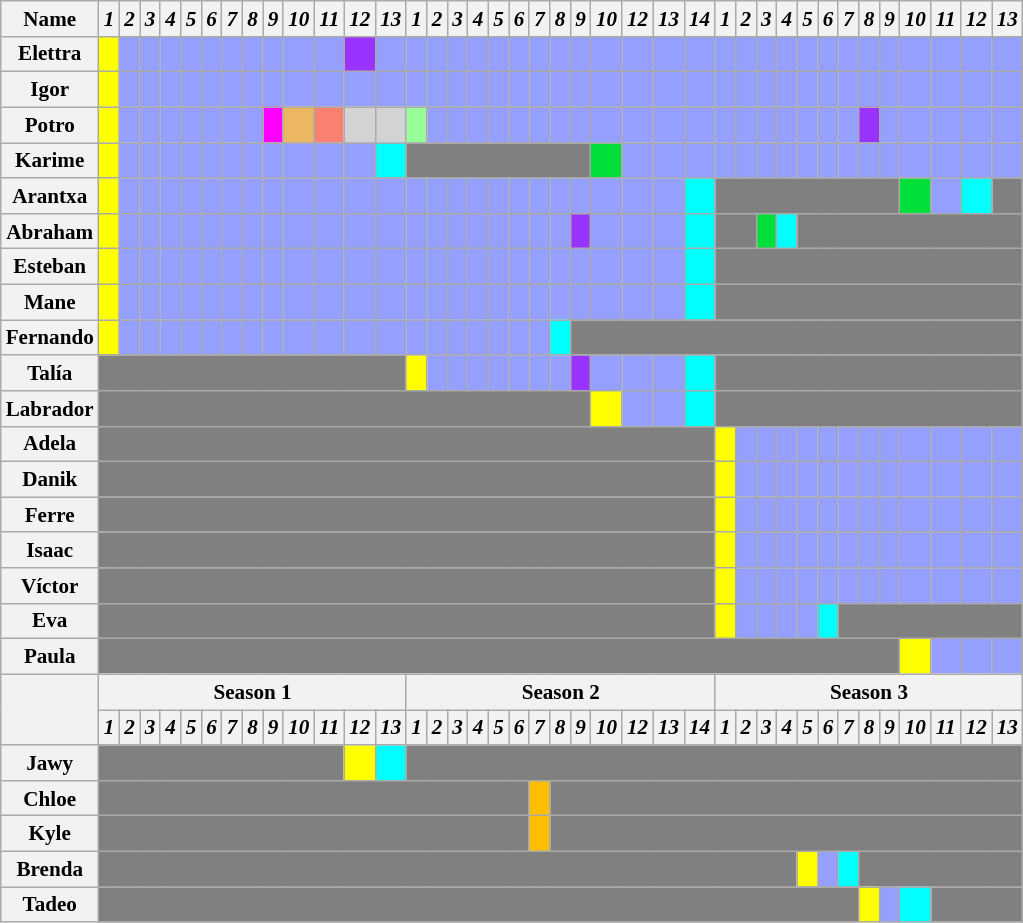<table class="wikitable" style="text-align:center; width:35%; font-size:88%">
<tr>
<th>Name</th>
<th><em>1</em></th>
<th><em>2</em></th>
<th><em>3</em></th>
<th><em>4</em></th>
<th><em>5</em></th>
<th><em>6</em></th>
<th><em>7</em></th>
<th><em>8</em></th>
<th><em>9</em></th>
<th><em>10</em></th>
<th><em>11</em></th>
<th><em>12</em></th>
<th><em>13</em></th>
<th><em>1</em></th>
<th><em>2</em></th>
<th><em>3</em></th>
<th><em>4</em></th>
<th><em>5</em></th>
<th><em>6</em></th>
<th><em>7</em></th>
<th><em>8</em></th>
<th><em>9</em></th>
<th><em>10</em></th>
<th><em>12</em></th>
<th><em>13</em></th>
<th><em>14</em></th>
<th><em>1</em></th>
<th><em>2</em></th>
<th><em>3</em></th>
<th><em>4</em></th>
<th><em>5</em></th>
<th><em>6</em></th>
<th><em>7</em></th>
<th><em>8</em></th>
<th><em>9</em></th>
<th><em>10</em></th>
<th><em>11</em></th>
<th><em>12</em></th>
<th><em>13</em></th>
</tr>
<tr>
<th>Elettra</th>
<th style=background:#ff0></th>
<th style=background:#959FFD></th>
<th style=background:#959FFD></th>
<th style=background:#959FFD></th>
<th style=background:#959FFD></th>
<th style=background:#959FFD></th>
<th style=background:#959FFD></th>
<th style=background:#959FFD></th>
<th style=background:#959FFD></th>
<th style=background:#959FFD></th>
<th style=background:#959FFD></th>
<th style=background:#9933ff></th>
<th style=background:#959FFD></th>
<th style=background:#959FFD></th>
<th style=background:#959FFD></th>
<th style=background:#959FFD></th>
<th style=background:#959FFD></th>
<th style=background:#959FFD></th>
<th style=background:#959FFD></th>
<th style=background:#959FFD></th>
<th style=background:#959FFD></th>
<th style=background:#959FFD></th>
<th style=background:#959FFD></th>
<th style=background:#959FFD></th>
<th style=background:#959FFD></th>
<th style=background:#959FFD></th>
<th style=background:#959FFD></th>
<th style=background:#959FFD></th>
<th style=background:#959FFD></th>
<th style=background:#959FFD></th>
<th style=background:#959FFD></th>
<th style=background:#959FFD></th>
<th style=background:#959FFD></th>
<th style=background:#959FFD></th>
<th style=background:#959FFD></th>
<th style=background:#959FFD></th>
<th style=background:#959FFD></th>
<th style=background:#959FFD></th>
<th style=background:#959FFD></th>
</tr>
<tr>
<th>Igor</th>
<th style=background:#ff0></th>
<th style=background:#959FFD></th>
<th style=background:#959FFD></th>
<th style=background:#959FFD></th>
<th style=background:#959FFD></th>
<th style=background:#959FFD></th>
<th style=background:#959FFD></th>
<th style=background:#959FFD></th>
<th style=background:#959FFD></th>
<th style=background:#959FFD></th>
<th style=background:#959FFD></th>
<th style=background:#959FFD></th>
<th style=background:#959FFD></th>
<th style=background:#959FFD></th>
<th style=background:#959FFD></th>
<th style=background:#959FFD></th>
<th style=background:#959FFD></th>
<th style=background:#959FFD></th>
<th style=background:#959FFD></th>
<th style=background:#959FFD></th>
<th style=background:#959FFD></th>
<th style=background:#959FFD></th>
<th style=background:#959FFD></th>
<th style=background:#959FFD></th>
<th style=background:#959FFD></th>
<th style=background:#959FFD></th>
<th style=background:#959FFD></th>
<th style=background:#959FFD></th>
<th style=background:#959FFD></th>
<th style=background:#959FFD></th>
<th style=background:#959FFD></th>
<th style=background:#959FFD></th>
<th style=background:#959FFD></th>
<th style=background:#959FFD></th>
<th style=background:#959FFD></th>
<th style=background:#959FFD></th>
<th style=background:#959FFD></th>
<th style=background:#959FFD></th>
<th style=background:#959FFD></th>
</tr>
<tr>
<th>Potro</th>
<th style=background:#ff0></th>
<th style=background:#959FFD></th>
<th style=background:#959FFD></th>
<th style=background:#959FFD></th>
<th style=background:#959FFD></th>
<th style=background:#959FFD></th>
<th style=background:#959FFD></th>
<th style=background:#959FFD></th>
<th style=background:#ff00ff></th>
<th style=background:#EBB761></th>
<th style=background:#FA8072></th>
<th style=background:lightgrey></th>
<th style=background:lightgrey></th>
<th style=background:#98FF98></th>
<th style=background:#959FFD></th>
<th style=background:#959FFD></th>
<th style=background:#959FFD></th>
<th style=background:#959FFD></th>
<th style=background:#959FFD></th>
<th style=background:#959FFD></th>
<th style=background:#959FFD></th>
<th style=background:#959FFD></th>
<th style=background:#959FFD></th>
<th style=background:#959FFD></th>
<th style=background:#959FFD></th>
<th style=background:#959FFD></th>
<th style=background:#959FFD></th>
<th style=background:#959FFD></th>
<th style=background:#959FFD></th>
<th style=background:#959FFD></th>
<th style=background:#959FFD></th>
<th style=background:#959FFD></th>
<th style=background:#959FFD></th>
<th style=background:#9933ff></th>
<th style=background:#959FFD></th>
<th style=background:#959FFD></th>
<th style=background:#959FFD></th>
<th style=background:#959FFD></th>
<th style=background:#959FFD></th>
</tr>
<tr>
<th>Karime</th>
<th style=background:#ff0></th>
<th style=background:#959FFD></th>
<th style=background:#959FFD></th>
<th style=background:#959FFD></th>
<th style=background:#959FFD></th>
<th style=background:#959FFD></th>
<th style=background:#959FFD></th>
<th style=background:#959FFD></th>
<th style=background:#959FFD></th>
<th style=background:#959FFD></th>
<th style=background:#959FFD></th>
<th style=background:#959FFD></th>
<th style=background:#00FFFF></th>
<th colspan="9" style=background:gray></th>
<th style=background:#01DF3A></th>
<th style=background:#959FFD></th>
<th style=background:#959FFD></th>
<th style=background:#959FFD></th>
<th style=background:#959FFD></th>
<th style=background:#959FFD></th>
<th style=background:#959FFD></th>
<th style=background:#959FFD></th>
<th style=background:#959FFD></th>
<th style=background:#959FFD></th>
<th style=background:#959FFD></th>
<th style=background:#959FFD></th>
<th style=background:#959FFD></th>
<th style=background:#959FFD></th>
<th style=background:#959FFD></th>
<th style=background:#959FFD></th>
<th style=background:#959FFD></th>
</tr>
<tr>
<th>Arantxa</th>
<th style=background:#ff0></th>
<th style=background:#959FFD></th>
<th style=background:#959FFD></th>
<th style=background:#959FFD></th>
<th style=background:#959FFD></th>
<th style=background:#959FFD></th>
<th style=background:#959FFD></th>
<th style=background:#959FFD></th>
<th style=background:#959FFD></th>
<th style=background:#959FFD></th>
<th style=background:#959FFD></th>
<th style=background:#959FFD></th>
<th style=background:#959FFD></th>
<th style=background:#959FFD></th>
<th style=background:#959FFD></th>
<th style=background:#959FFD></th>
<th style=background:#959FFD></th>
<th style=background:#959FFD></th>
<th style=background:#959FFD></th>
<th style=background:#959FFD></th>
<th style=background:#959FFD></th>
<th style=background:#959FFD></th>
<th style=background:#959FFD></th>
<th style=background:#959FFD></th>
<th style=background:#959FFD></th>
<th style=background:#00FFFF></th>
<th colspan="9" style=background:gray></th>
<th style=background:#01DF3A></th>
<th style=background:#959FFD></th>
<th style=background:#00FFFF></th>
<th style=background:gray></th>
</tr>
<tr>
<th>Abraham</th>
<th style=background:#ff0></th>
<th style=background:#959FFD></th>
<th style=background:#959FFD></th>
<th style=background:#959FFD></th>
<th style=background:#959FFD></th>
<th style=background:#959FFD></th>
<th style=background:#959FFD></th>
<th style=background:#959FFD></th>
<th style=background:#959FFD></th>
<th style=background:#959FFD></th>
<th style=background:#959FFD></th>
<th style=background:#959FFD></th>
<th style=background:#959FFD></th>
<th style=background:#959FFD></th>
<th style=background:#959FFD></th>
<th style=background:#959FFD></th>
<th style=background:#959FFD></th>
<th style=background:#959FFD></th>
<th style=background:#959FFD></th>
<th style=background:#959FFD></th>
<th style=background:#959FFD></th>
<th style=background:#9933ff></th>
<th style=background:#959FFD></th>
<th style=background:#959FFD></th>
<th style=background:#959FFD></th>
<th style=background:#00FFFF></th>
<th colspan="2" style=background:gray></th>
<th style=background:#01DF3A></th>
<th style=background:#00FFFF></th>
<th colspan="9" style=background:gray></th>
</tr>
<tr>
<th>Esteban</th>
<th style=background:#ff0></th>
<th style=background:#959FFD></th>
<th style=background:#959FFD></th>
<th style=background:#959FFD></th>
<th style=background:#959FFD></th>
<th style=background:#959FFD></th>
<th style=background:#959FFD></th>
<th style=background:#959FFD></th>
<th style=background:#959FFD></th>
<th style=background:#959FFD></th>
<th style=background:#959FFD></th>
<th style=background:#959FFD></th>
<th style=background:#959FFD></th>
<th style=background:#959FFD></th>
<th style=background:#959FFD></th>
<th style=background:#959FFD></th>
<th style=background:#959FFD></th>
<th style=background:#959FFD></th>
<th style=background:#959FFD></th>
<th style=background:#959FFD></th>
<th style=background:#959FFD></th>
<th style=background:#959FFD></th>
<th style=background:#959FFD></th>
<th style=background:#959FFD></th>
<th style=background:#959FFD></th>
<th style=background:#00FFFF></th>
<th colspan="13" style=background:gray></th>
</tr>
<tr>
<th>Mane</th>
<th style=background:#ff0></th>
<th style=background:#959FFD></th>
<th style=background:#959FFD></th>
<th style=background:#959FFD></th>
<th style=background:#959FFD></th>
<th style=background:#959FFD></th>
<th style=background:#959FFD></th>
<th style=background:#959FFD></th>
<th style=background:#959FFD></th>
<th style=background:#959FFD></th>
<th style=background:#959FFD></th>
<th style=background:#959FFD></th>
<th style=background:#959FFD></th>
<th style=background:#959FFD></th>
<th style=background:#959FFD></th>
<th style=background:#959FFD></th>
<th style=background:#959FFD></th>
<th style=background:#959FFD></th>
<th style=background:#959FFD></th>
<th style=background:#959FFD></th>
<th style=background:#959FFD></th>
<th style=background:#959FFD></th>
<th style=background:#959FFD></th>
<th style=background:#959FFD></th>
<th style=background:#959FFD></th>
<th style=background:#00FFFF></th>
<th colspan="13" style=background:gray></th>
</tr>
<tr>
<th>Fernando</th>
<th style=background:#ff0></th>
<th style=background:#959FFD></th>
<th style=background:#959FFD></th>
<th style=background:#959FFD></th>
<th style=background:#959FFD></th>
<th style=background:#959FFD></th>
<th style=background:#959FFD></th>
<th style=background:#959FFD></th>
<th style=background:#959FFD></th>
<th style=background:#959FFD></th>
<th style=background:#959FFD></th>
<th style=background:#959FFD></th>
<th style=background:#959FFD></th>
<th style=background:#959FFD></th>
<th style=background:#959FFD></th>
<th style=background:#959FFD></th>
<th style=background:#959FFD></th>
<th style=background:#959FFD></th>
<th style=background:#959FFD></th>
<th style=background:#959FFD></th>
<th style=background:#00FFFF></th>
<th colspan="18" style="background:gray"></th>
</tr>
<tr>
<th>Talía</th>
<th colspan="13" style="background:gray"></th>
<th style=background:#ff0></th>
<th style=background:#959FFD></th>
<th style=background:#959FFD></th>
<th style=background:#959FFD></th>
<th style=background:#959FFD></th>
<th style=background:#959FFD></th>
<th style=background:#959FFD></th>
<th style=background:#959FFD></th>
<th style=background:#9933ff></th>
<th style=background:#959FFD></th>
<th style=background:#959FFD></th>
<th style=background:#959FFD></th>
<th style=background:#00FFFF></th>
<th colspan="13" style=background:gray></th>
</tr>
<tr>
<th>Labrador</th>
<th colspan="22" style="background:gray"></th>
<th style=background:#ff0></th>
<th style=background:#959FFD></th>
<th style=background:#959FFD></th>
<th style=background:#00FFFF></th>
<th colspan="13" style=background:gray></th>
</tr>
<tr>
<th>Adela</th>
<th colspan="26" style="background:gray"></th>
<th style=background:#ff0></th>
<th style=background:#959FFD></th>
<th style=background:#959FFD></th>
<th style=background:#959FFD></th>
<th style=background:#959FFD></th>
<th style=background:#959FFD></th>
<th style=background:#959FFD></th>
<th style=background:#959FFD></th>
<th style=background:#959FFD></th>
<th style=background:#959FFD></th>
<th style=background:#959FFD></th>
<th style=background:#959FFD></th>
<th style=background:#959FFD></th>
</tr>
<tr>
<th>Danik</th>
<th colspan="26" style="background:gray"></th>
<th style=background:#ff0></th>
<th style=background:#959FFD></th>
<th style=background:#959FFD></th>
<th style=background:#959FFD></th>
<th style=background:#959FFD></th>
<th style=background:#959FFD></th>
<th style=background:#959FFD></th>
<th style=background:#959FFD></th>
<th style=background:#959FFD></th>
<th style=background:#959FFD></th>
<th style=background:#959FFD></th>
<th style=background:#959FFD></th>
<th style=background:#959FFD></th>
</tr>
<tr>
<th>Ferre</th>
<th colspan="26" style="background:gray"></th>
<th style=background:#ff0></th>
<th style=background:#959FFD></th>
<th style=background:#959FFD></th>
<th style=background:#959FFD></th>
<th style=background:#959FFD></th>
<th style=background:#959FFD></th>
<th style=background:#959FFD></th>
<th style=background:#959FFD></th>
<th style=background:#959FFD></th>
<th style=background:#959FFD></th>
<th style=background:#959FFD></th>
<th style=background:#959FFD></th>
<th style=background:#959FFD></th>
</tr>
<tr>
<th>Isaac</th>
<th colspan="26" style="background:gray"></th>
<th style=background:#ff0></th>
<th style=background:#959FFD></th>
<th style=background:#959FFD></th>
<th style=background:#959FFD></th>
<th style=background:#959FFD></th>
<th style=background:#959FFD></th>
<th style=background:#959FFD></th>
<th style=background:#959FFD></th>
<th style=background:#959FFD></th>
<th style=background:#959FFD></th>
<th style=background:#959FFD></th>
<th style=background:#959FFD></th>
<th style=background:#959FFD></th>
</tr>
<tr>
<th>Víctor</th>
<th colspan="26" style="background:gray"></th>
<th style=background:#ff0></th>
<th style=background:#959FFD></th>
<th style=background:#959FFD></th>
<th style=background:#959FFD></th>
<th style=background:#959FFD></th>
<th style=background:#959FFD></th>
<th style=background:#959FFD></th>
<th style=background:#959FFD></th>
<th style=background:#959FFD></th>
<th style=background:#959FFD></th>
<th style=background:#959FFD></th>
<th style=background:#959FFD></th>
<th style=background:#959FFD></th>
</tr>
<tr>
<th>Eva</th>
<th colspan="26" style="background:gray"></th>
<th style=background:#ff0></th>
<th style=background:#959FFD></th>
<th style=background:#959FFD></th>
<th style=background:#959FFD></th>
<th style=background:#959FFD></th>
<th style=background:#00FFFF></th>
<th colspan="7" style=background:gray></th>
</tr>
<tr>
<th>Paula</th>
<th colspan="35" style="background:gray"></th>
<th style=background:#ff0></th>
<th style=background:#959FFD></th>
<th style=background:#959FFD></th>
<th style=background:#959FFD></th>
</tr>
<tr>
<th rowspan="2"></th>
<th colspan="13">Season 1</th>
<th colspan="13">Season 2</th>
<th colspan="13">Season 3</th>
</tr>
<tr>
<th><em>1</em></th>
<th><em>2</em></th>
<th><em>3</em></th>
<th><em>4</em></th>
<th><em>5</em></th>
<th><em>6</em></th>
<th><em>7</em></th>
<th><em>8</em></th>
<th><em>9</em></th>
<th><em>10</em></th>
<th><em>11</em></th>
<th><em>12</em></th>
<th><em>13</em></th>
<th><em>1</em></th>
<th><em>2</em></th>
<th><em>3</em></th>
<th><em>4</em></th>
<th><em>5</em></th>
<th><em>6</em></th>
<th><em>7</em></th>
<th><em>8</em></th>
<th><em>9</em></th>
<th><em>10</em></th>
<th><em>12</em></th>
<th><em>13</em></th>
<th><em>14</em></th>
<th><em>1</em></th>
<th><em>2</em></th>
<th><em>3</em></th>
<th><em>4</em></th>
<th><em>5</em></th>
<th><em>6</em></th>
<th><em>7</em></th>
<th><em>8</em></th>
<th><em>9</em></th>
<th><em>10</em></th>
<th><em>11</em></th>
<th><em>12</em></th>
<th><em>13</em></th>
</tr>
<tr>
<th>Jawy</th>
<th colspan="11" style=background:gray></th>
<th style=background:#ff0></th>
<th style=background:#00FFFF></th>
<th colspan="26" style="background:gray"></th>
</tr>
<tr>
<th>Chloe</th>
<th colspan="19" style="background:gray"></th>
<th style=background:#FFBF00></th>
<th colspan="19" style="background:gray"></th>
</tr>
<tr>
<th>Kyle</th>
<th colspan="19" style="background:gray"></th>
<th style=background:#FFBF00></th>
<th colspan="19" style="background:gray"></th>
</tr>
<tr>
<th>Brenda</th>
<th colspan="30" style="background:gray"></th>
<th style=background:#ff0></th>
<th style=background:#959FFD></th>
<th style=background:#00FFFF></th>
<th colspan="6" style=background:gray></th>
</tr>
<tr>
<th>Tadeo</th>
<th colspan="33" style="background:gray"></th>
<th style=background:#ff0></th>
<th style=background:#959FFD></th>
<th style=background:#00FFFF></th>
<th colspan="3" style=background:gray></th>
</tr>
</table>
